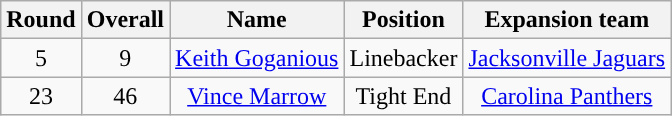<table class="wikitable" style="text-align:center">
<tr>
<th>Round</th>
<th>Overall</th>
<th>Name</th>
<th>Position</th>
<th>Expansion team</th>
</tr>
<tr>
<td>5</td>
<td>9</td>
<td><a href='#'>Keith Goganious</a></td>
<td>Linebacker</td>
<td><a href='#'>Jacksonville Jaguars</a></td>
</tr>
<tr>
<td>23</td>
<td>46</td>
<td><a href='#'>Vince Marrow</a></td>
<td>Tight End</td>
<td><a href='#'>Carolina Panthers</a></td>
</tr>
</table>
